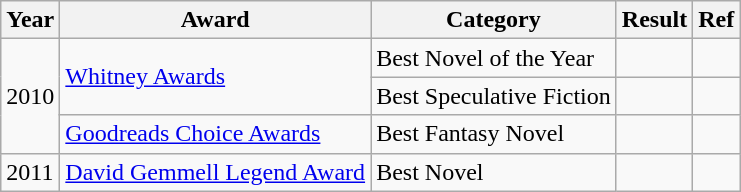<table class="wikitable sortable">
<tr>
<th>Year</th>
<th>Award</th>
<th>Category</th>
<th>Result</th>
<th>Ref</th>
</tr>
<tr>
<td rowspan="3">2010</td>
<td rowspan="2"><a href='#'>Whitney Awards</a></td>
<td>Best Novel of the Year</td>
<td></td>
<td></td>
</tr>
<tr>
<td>Best Speculative Fiction</td>
<td></td>
<td></td>
</tr>
<tr>
<td><a href='#'>Goodreads Choice Awards</a></td>
<td>Best Fantasy Novel</td>
<td></td>
<td></td>
</tr>
<tr>
<td>2011</td>
<td><a href='#'>David Gemmell Legend Award</a></td>
<td>Best Novel</td>
<td></td>
<td></td>
</tr>
</table>
